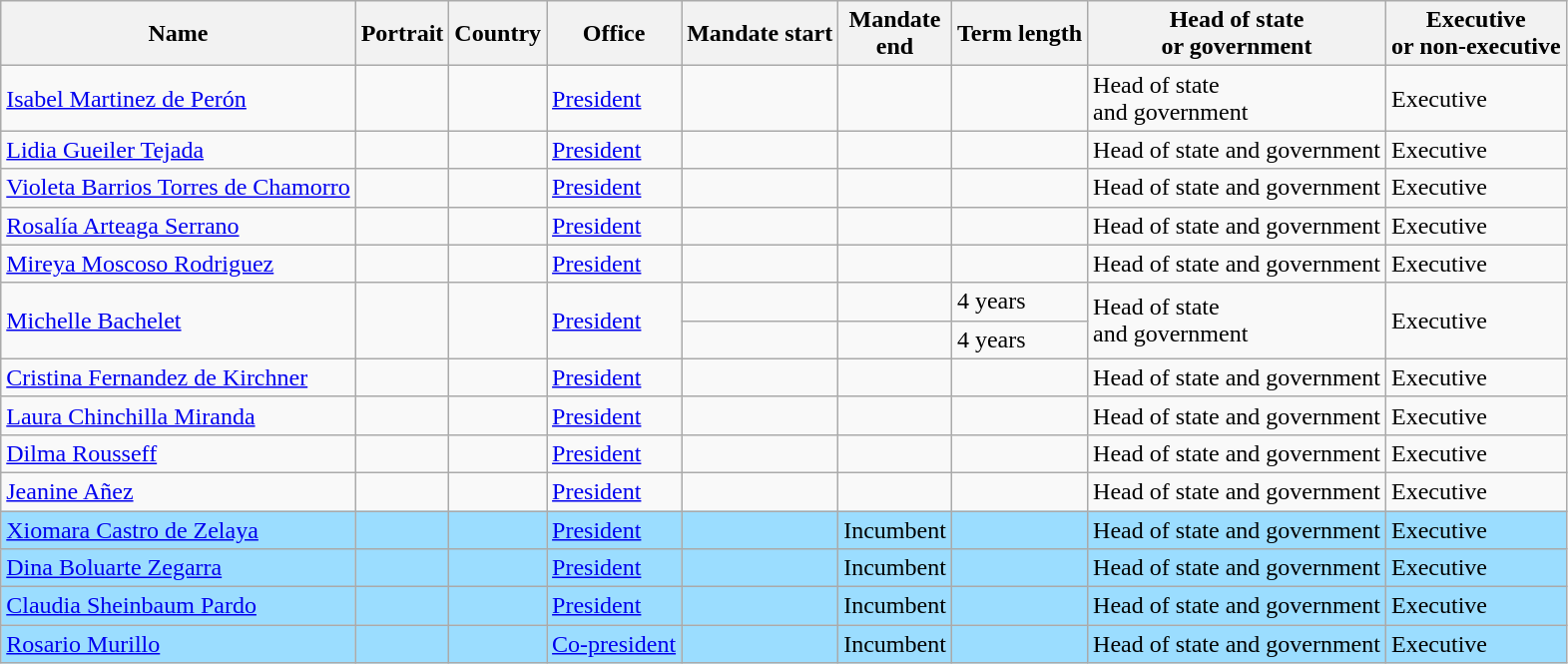<table class="wikitable sortable">
<tr>
<th>Name</th>
<th class=unsortable>Portrait</th>
<th>Country</th>
<th>Office</th>
<th>Mandate start</th>
<th>Mandate<br>end</th>
<th>Term length</th>
<th>Head of state<br>or government</th>
<th>Executive<br>or non-executive</th>
</tr>
<tr>
<td><a href='#'>Isabel Martinez de Perón</a></td>
<td></td>
<td></td>
<td><a href='#'>President</a></td>
<td></td>
<td></td>
<td></td>
<td>Head of state<br>and government</td>
<td>Executive</td>
</tr>
<tr>
<td><a href='#'>Lidia Gueiler Tejada</a></td>
<td></td>
<td></td>
<td><a href='#'>President</a></td>
<td></td>
<td></td>
<td></td>
<td>Head of state and government</td>
<td>Executive</td>
</tr>
<tr>
<td><a href='#'>Violeta Barrios Torres de Chamorro</a></td>
<td></td>
<td></td>
<td><a href='#'>President</a></td>
<td></td>
<td></td>
<td></td>
<td>Head of state and government</td>
<td>Executive</td>
</tr>
<tr>
<td><a href='#'>Rosalía Arteaga Serrano</a></td>
<td></td>
<td></td>
<td><a href='#'>President</a></td>
<td></td>
<td></td>
<td></td>
<td>Head of state and government</td>
<td>Executive</td>
</tr>
<tr>
<td><a href='#'>Mireya Moscoso Rodriguez</a></td>
<td></td>
<td></td>
<td><a href='#'>President</a></td>
<td></td>
<td></td>
<td></td>
<td>Head of state and government</td>
<td>Executive</td>
</tr>
<tr>
<td rowspan="2"><a href='#'>Michelle Bachelet</a></td>
<td rowspan="2"></td>
<td rowspan="2"></td>
<td rowspan="2"@><a href='#'>President</a></td>
<td></td>
<td></td>
<td>4 years</td>
<td rowspan="2">Head of state<br>and government</td>
<td rowspan="2">Executive</td>
</tr>
<tr>
<td></td>
<td></td>
<td>4 years</td>
</tr>
<tr>
<td><a href='#'>Cristina Fernandez de Kirchner</a></td>
<td></td>
<td></td>
<td><a href='#'>President</a></td>
<td></td>
<td></td>
<td></td>
<td>Head of state and government</td>
<td>Executive</td>
</tr>
<tr>
<td><a href='#'>Laura Chinchilla Miranda</a></td>
<td></td>
<td></td>
<td><a href='#'>President</a></td>
<td></td>
<td></td>
<td></td>
<td>Head of state and government</td>
<td>Executive</td>
</tr>
<tr>
<td><a href='#'>Dilma Rousseff</a></td>
<td></td>
<td></td>
<td><a href='#'>President</a></td>
<td></td>
<td></td>
<td></td>
<td>Head of state and government</td>
<td>Executive</td>
</tr>
<tr>
<td><a href='#'>Jeanine Añez</a></td>
<td></td>
<td></td>
<td><a href='#'>President</a></td>
<td></td>
<td></td>
<td></td>
<td>Head of state and government</td>
<td>Executive</td>
</tr>
<tr style="background-color: #9BDDFF">
<td><a href='#'>Xiomara Castro de Zelaya</a></td>
<td></td>
<td></td>
<td><a href='#'>President</a></td>
<td></td>
<td>Incumbent</td>
<td></td>
<td>Head of state and government</td>
<td>Executive</td>
</tr>
<tr style="background-color: #9BDDFF">
<td><a href='#'>Dina Boluarte Zegarra</a></td>
<td></td>
<td></td>
<td><a href='#'>President</a></td>
<td></td>
<td>Incumbent</td>
<td></td>
<td>Head of state and government</td>
<td>Executive</td>
</tr>
<tr style="background-color: #9BDDFF">
<td><a href='#'>Claudia Sheinbaum Pardo</a></td>
<td></td>
<td></td>
<td><a href='#'>President</a></td>
<td></td>
<td>Incumbent</td>
<td></td>
<td>Head of state and government</td>
<td>Executive</td>
</tr>
<tr style="background-color: #9BDDFF">
<td><a href='#'>Rosario Murillo</a></td>
<td></td>
<td></td>
<td><a href='#'>Co-president</a></td>
<td></td>
<td>Incumbent</td>
<td></td>
<td>Head of state and government</td>
<td>Executive</td>
</tr>
</table>
